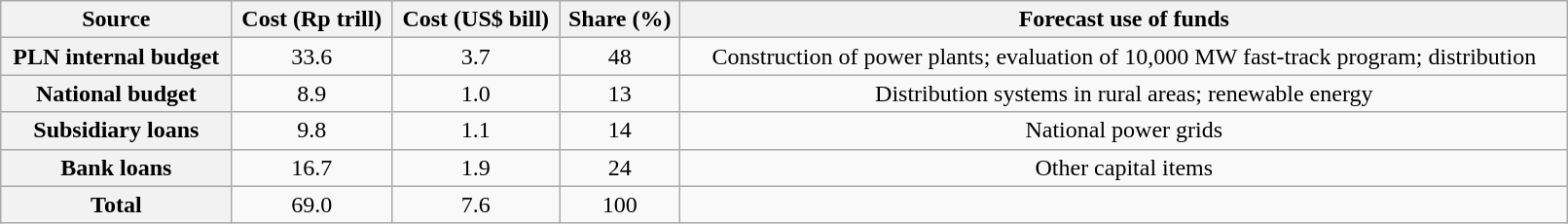<table class="wikitable" style="text-align:center; width:85%;">
<tr>
<th scope="col">Source</th>
<th scope="col">Cost (Rp trill)</th>
<th scope="col">Cost (US$ bill)</th>
<th scope="col">Share (%)</th>
<th scope="col">Forecast use of funds</th>
</tr>
<tr>
<th scope="row">PLN internal budget</th>
<td>33.6</td>
<td>3.7</td>
<td>48</td>
<td>Construction of power plants; evaluation of 10,000 MW fast-track program; distribution</td>
</tr>
<tr>
<th scope="row">National budget</th>
<td>8.9</td>
<td>1.0</td>
<td>13</td>
<td>Distribution systems in rural areas; renewable energy</td>
</tr>
<tr>
<th scope="row">Subsidiary loans</th>
<td>9.8</td>
<td>1.1</td>
<td>14</td>
<td>National power grids</td>
</tr>
<tr>
<th scope="row">Bank loans</th>
<td>16.7</td>
<td>1.9</td>
<td>24</td>
<td>Other capital items</td>
</tr>
<tr>
<th scope="row">Total</th>
<td>69.0</td>
<td>7.6</td>
<td>100</td>
<td></td>
</tr>
</table>
